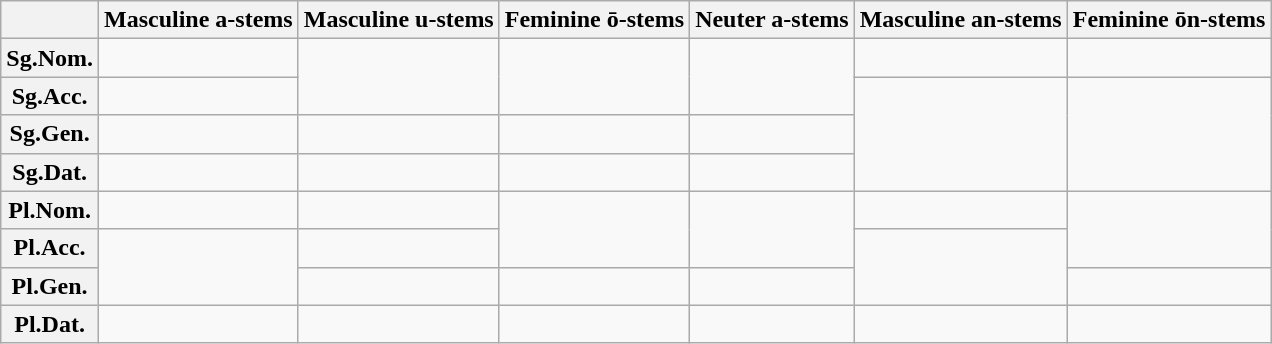<table class="wikitable">
<tr>
<th></th>
<th>Masculine a-stems</th>
<th>Masculine u-stems</th>
<th>Feminine ō-stems</th>
<th>Neuter a-stems</th>
<th>Masculine an-stems</th>
<th>Feminine ōn-stems</th>
</tr>
<tr>
<th>Sg.Nom.</th>
<td></td>
<td rowspan="2"></td>
<td rowspan="2"></td>
<td rowspan="2"></td>
<td></td>
<td></td>
</tr>
<tr>
<th>Sg.Acc.</th>
<td></td>
<td rowspan="3"></td>
<td rowspan="3"></td>
</tr>
<tr>
<th>Sg.Gen.</th>
<td></td>
<td></td>
<td></td>
<td></td>
</tr>
<tr>
<th>Sg.Dat.</th>
<td></td>
<td></td>
<td></td>
<td></td>
</tr>
<tr>
<th>Pl.Nom.</th>
<td></td>
<td></td>
<td rowspan="2"></td>
<td rowspan="2"></td>
<td></td>
<td rowspan="2"></td>
</tr>
<tr>
<th>Pl.Acc.</th>
<td rowspan="2"></td>
<td></td>
<td rowspan="2"></td>
</tr>
<tr>
<th>Pl.Gen.</th>
<td></td>
<td></td>
<td></td>
<td></td>
</tr>
<tr>
<th>Pl.Dat.</th>
<td></td>
<td></td>
<td></td>
<td></td>
<td></td>
<td></td>
</tr>
</table>
